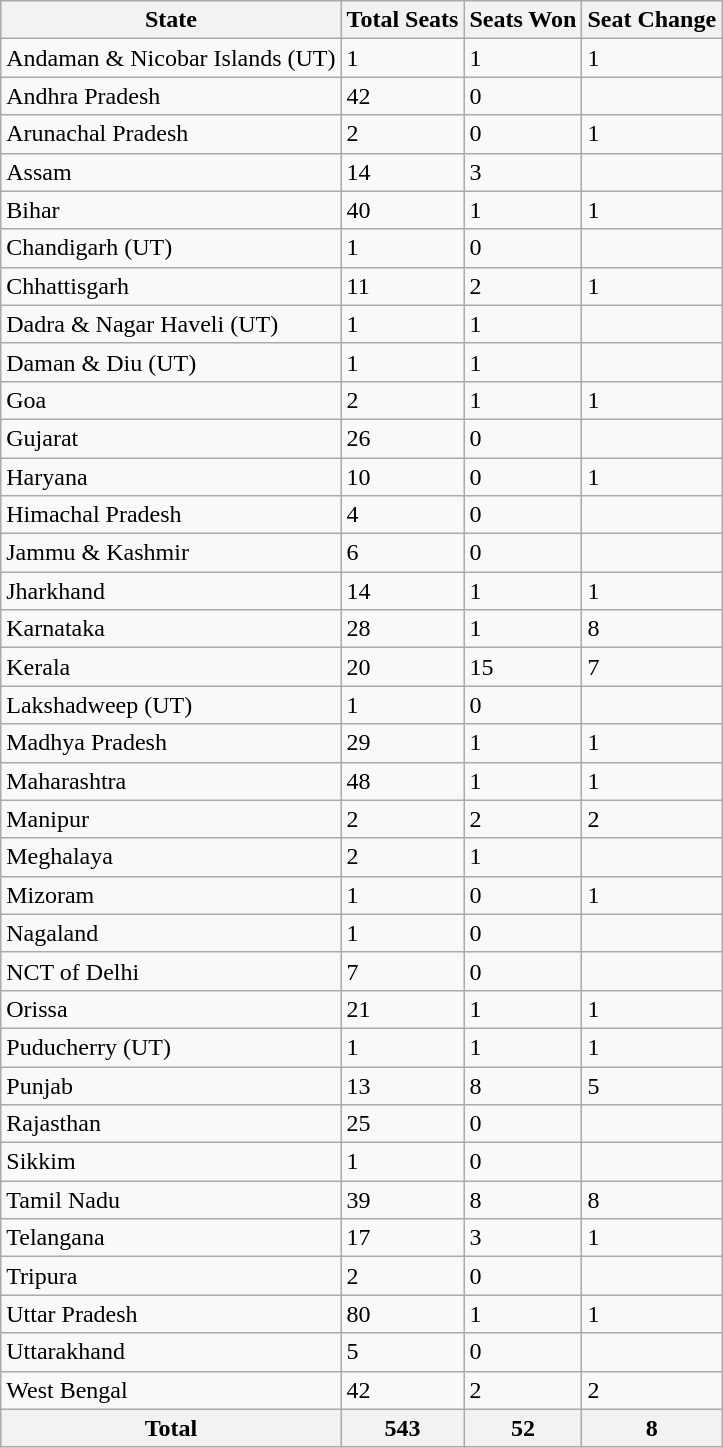<table class="wikitable">
<tr>
<th>State</th>
<th>Total Seats</th>
<th>Seats Won</th>
<th>Seat Change</th>
</tr>
<tr>
<td>Andaman & Nicobar Islands (UT)</td>
<td>1</td>
<td>1</td>
<td> 1</td>
</tr>
<tr>
<td>Andhra Pradesh</td>
<td>42</td>
<td>0</td>
<td></td>
</tr>
<tr>
<td>Arunachal Pradesh</td>
<td>2</td>
<td>0</td>
<td> 1</td>
</tr>
<tr>
<td>Assam</td>
<td>14</td>
<td>3</td>
<td></td>
</tr>
<tr>
<td>Bihar</td>
<td>40</td>
<td>1</td>
<td> 1</td>
</tr>
<tr>
<td>Chandigarh (UT)</td>
<td>1</td>
<td>0</td>
<td></td>
</tr>
<tr>
<td>Chhattisgarh</td>
<td>11</td>
<td>2</td>
<td> 1</td>
</tr>
<tr>
<td>Dadra & Nagar Haveli (UT)</td>
<td>1</td>
<td>1</td>
<td></td>
</tr>
<tr>
<td>Daman & Diu (UT)</td>
<td>1</td>
<td>1</td>
<td></td>
</tr>
<tr>
<td>Goa</td>
<td>2</td>
<td>1</td>
<td> 1</td>
</tr>
<tr>
<td>Gujarat</td>
<td>26</td>
<td>0</td>
<td></td>
</tr>
<tr>
<td>Haryana</td>
<td>10</td>
<td>0</td>
<td> 1</td>
</tr>
<tr>
<td>Himachal Pradesh</td>
<td>4</td>
<td>0</td>
<td></td>
</tr>
<tr>
<td>Jammu & Kashmir</td>
<td>6</td>
<td>0</td>
<td></td>
</tr>
<tr>
<td>Jharkhand</td>
<td>14</td>
<td>1</td>
<td> 1</td>
</tr>
<tr>
<td>Karnataka</td>
<td>28</td>
<td>1</td>
<td> 8</td>
</tr>
<tr>
<td>Kerala</td>
<td>20</td>
<td>15</td>
<td> 7</td>
</tr>
<tr>
<td>Lakshadweep (UT)</td>
<td>1</td>
<td>0</td>
<td></td>
</tr>
<tr>
<td>Madhya Pradesh</td>
<td>29</td>
<td>1</td>
<td> 1</td>
</tr>
<tr>
<td>Maharashtra</td>
<td>48</td>
<td>1</td>
<td> 1</td>
</tr>
<tr>
<td>Manipur</td>
<td>2</td>
<td>2</td>
<td> 2</td>
</tr>
<tr>
<td>Meghalaya</td>
<td>2</td>
<td>1</td>
<td></td>
</tr>
<tr>
<td>Mizoram</td>
<td>1</td>
<td>0</td>
<td> 1</td>
</tr>
<tr>
<td>Nagaland</td>
<td>1</td>
<td>0</td>
<td></td>
</tr>
<tr>
<td>NCT of Delhi</td>
<td>7</td>
<td>0</td>
<td></td>
</tr>
<tr>
<td>Orissa</td>
<td>21</td>
<td>1</td>
<td> 1</td>
</tr>
<tr>
<td>Puducherry (UT)</td>
<td>1</td>
<td>1</td>
<td> 1</td>
</tr>
<tr>
<td>Punjab</td>
<td>13</td>
<td>8</td>
<td> 5</td>
</tr>
<tr>
<td>Rajasthan</td>
<td>25</td>
<td>0</td>
<td></td>
</tr>
<tr>
<td>Sikkim</td>
<td>1</td>
<td>0</td>
<td></td>
</tr>
<tr>
<td>Tamil Nadu</td>
<td>39</td>
<td>8</td>
<td> 8</td>
</tr>
<tr>
<td>Telangana</td>
<td>17</td>
<td>3</td>
<td> 1</td>
</tr>
<tr>
<td>Tripura</td>
<td>2</td>
<td>0</td>
<td></td>
</tr>
<tr>
<td>Uttar Pradesh</td>
<td>80</td>
<td>1</td>
<td> 1</td>
</tr>
<tr>
<td>Uttarakhand</td>
<td>5</td>
<td>0</td>
<td></td>
</tr>
<tr>
<td>West Bengal</td>
<td>42</td>
<td>2</td>
<td> 2</td>
</tr>
<tr>
<th>Total</th>
<th>543</th>
<th>52</th>
<th> 8</th>
</tr>
</table>
